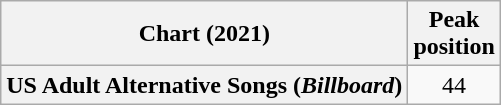<table class="wikitable plainrowheaders" style="text-align:center">
<tr>
<th>Chart (2021)</th>
<th>Peak<br>position</th>
</tr>
<tr>
<th scope="row">US Adult Alternative Songs (<em>Billboard</em>)</th>
<td>44</td>
</tr>
</table>
